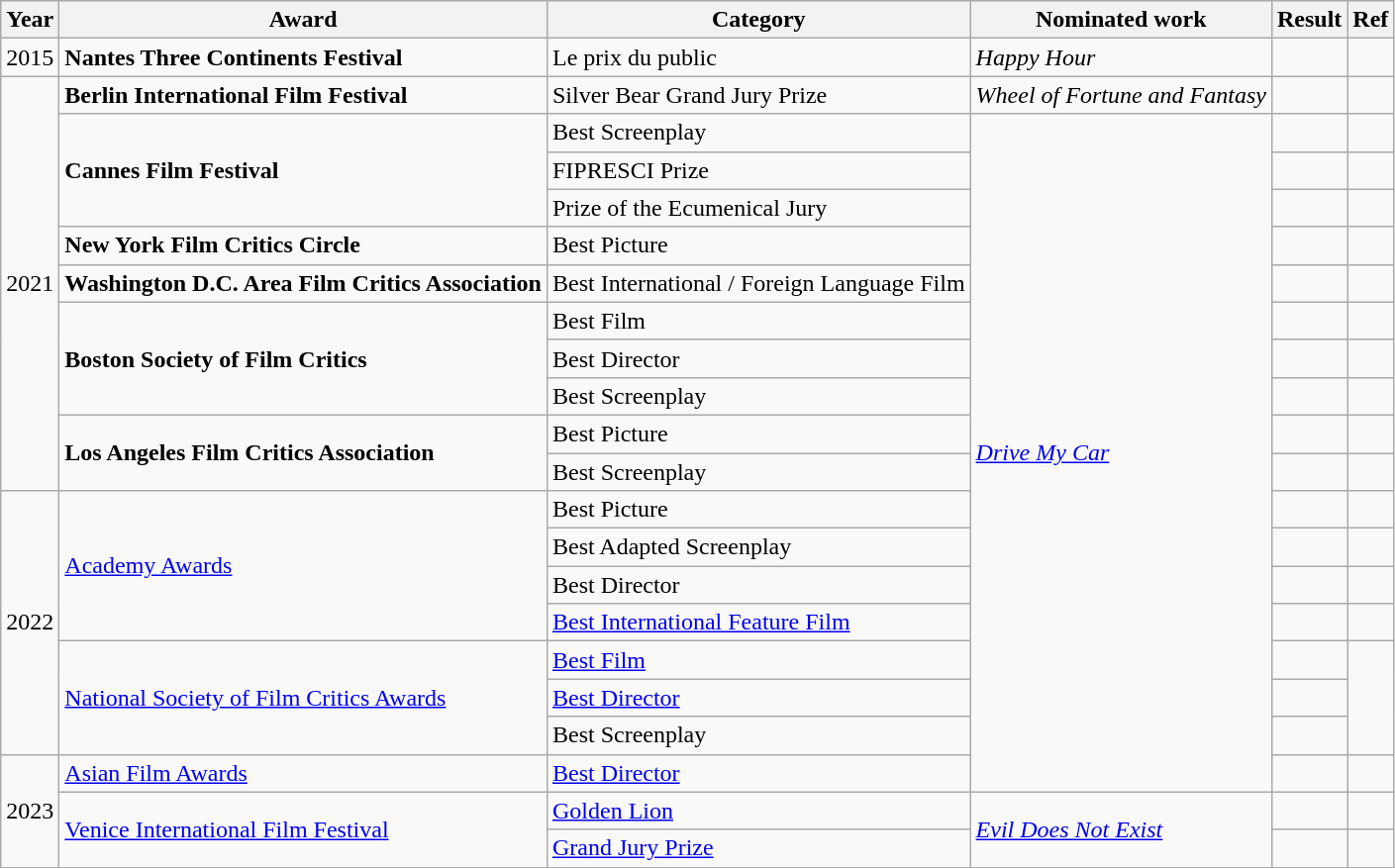<table class="wikitable sortable">
<tr>
<th scope="col">Year</th>
<th scope="col">Award</th>
<th scope="col">Category</th>
<th scope="col">Nominated work</th>
<th scope="col">Result</th>
<th scope="col">Ref</th>
</tr>
<tr>
<td>2015</td>
<td><strong>Nantes Three Continents Festival</strong></td>
<td>Le prix du public</td>
<td><em>Happy Hour</em></td>
<td></td>
<td></td>
</tr>
<tr>
<td rowspan="11">2021</td>
<td><strong>Berlin International Film Festival</strong></td>
<td>Silver Bear Grand Jury Prize</td>
<td><em>Wheel of Fortune and Fantasy</em></td>
<td></td>
<td></td>
</tr>
<tr>
<td rowspan="3"><strong>Cannes Film Festival</strong></td>
<td>Best Screenplay</td>
<td rowspan="18"><em><a href='#'>Drive My Car</a></em></td>
<td></td>
<td></td>
</tr>
<tr>
<td>FIPRESCI Prize</td>
<td></td>
<td></td>
</tr>
<tr>
<td>Prize of the Ecumenical Jury</td>
<td></td>
<td></td>
</tr>
<tr>
<td><strong>New York Film Critics Circle</strong></td>
<td>Best Picture</td>
<td></td>
<td></td>
</tr>
<tr>
<td><strong>Washington D.C. Area Film Critics Association</strong></td>
<td>Best International / Foreign Language Film</td>
<td></td>
<td></td>
</tr>
<tr>
<td rowspan="3"><strong>Boston Society of Film Critics</strong></td>
<td>Best Film</td>
<td></td>
<td></td>
</tr>
<tr>
<td>Best Director</td>
<td></td>
<td></td>
</tr>
<tr>
<td>Best Screenplay</td>
<td></td>
<td></td>
</tr>
<tr>
<td rowspan="2"><strong>Los Angeles Film Critics Association</strong></td>
<td>Best Picture</td>
<td></td>
<td></td>
</tr>
<tr>
<td>Best Screenplay</td>
<td></td>
<td></td>
</tr>
<tr>
<td rowspan="7">2022</td>
<td rowspan="4"><a href='#'>Academy Awards</a></td>
<td>Best Picture</td>
<td></td>
<td></td>
</tr>
<tr>
<td>Best Adapted Screenplay</td>
<td></td>
<td></td>
</tr>
<tr>
<td>Best Director</td>
<td></td>
<td></td>
</tr>
<tr>
<td><a href='#'>Best International Feature Film</a></td>
<td></td>
<td></td>
</tr>
<tr>
<td rowspan="3"><a href='#'>National Society of Film Critics Awards</a></td>
<td><a href='#'>Best Film</a></td>
<td></td>
<td rowspan="3"></td>
</tr>
<tr>
<td><a href='#'>Best Director</a></td>
<td></td>
</tr>
<tr>
<td>Best Screenplay</td>
<td></td>
</tr>
<tr>
<td rowspan="3">2023</td>
<td><a href='#'>Asian Film Awards</a></td>
<td><a href='#'>Best Director</a></td>
<td></td>
<td></td>
</tr>
<tr>
<td rowspan="2"><a href='#'>Venice International Film Festival</a></td>
<td><a href='#'>Golden Lion</a></td>
<td rowspan="2"><em><a href='#'>Evil Does Not Exist</a></em></td>
<td></td>
<td></td>
</tr>
<tr>
<td><a href='#'>Grand Jury Prize</a></td>
<td></td>
<td></td>
</tr>
<tr>
</tr>
</table>
